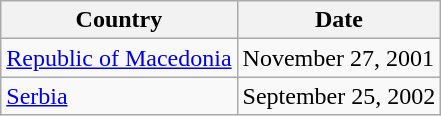<table class="wikitable">
<tr>
<th>Country</th>
<th>Date</th>
</tr>
<tr>
<td><a href='#'>Republic of Macedonia</a></td>
<td>November 27, 2001</td>
</tr>
<tr>
<td><a href='#'>Serbia</a></td>
<td>September 25, 2002</td>
</tr>
</table>
